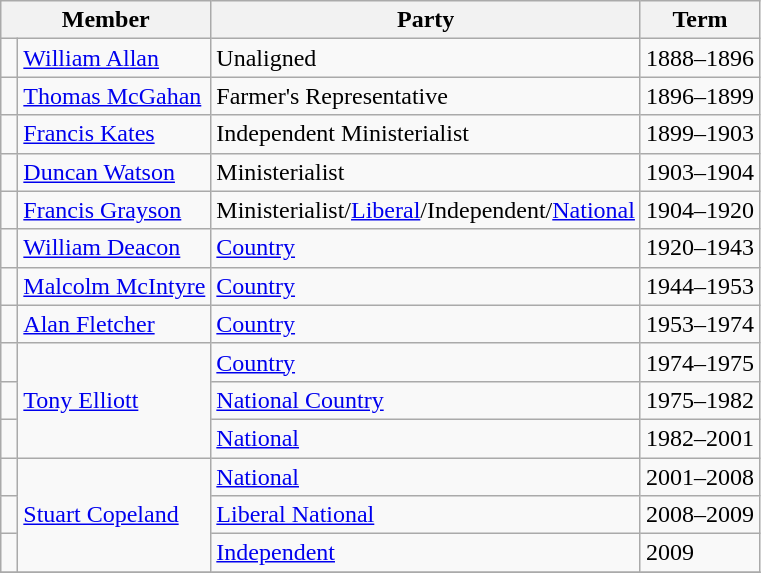<table class="wikitable">
<tr>
<th colspan="2">Member</th>
<th>Party</th>
<th>Term</th>
</tr>
<tr>
<td> </td>
<td><a href='#'>William Allan</a></td>
<td>Unaligned</td>
<td>1888–1896</td>
</tr>
<tr>
<td> </td>
<td><a href='#'>Thomas McGahan</a></td>
<td>Farmer's Representative</td>
<td>1896–1899</td>
</tr>
<tr>
<td> </td>
<td><a href='#'>Francis Kates</a></td>
<td>Independent Ministerialist</td>
<td>1899–1903</td>
</tr>
<tr>
<td> </td>
<td><a href='#'>Duncan Watson</a></td>
<td>Ministerialist</td>
<td>1903–1904</td>
</tr>
<tr>
<td> </td>
<td><a href='#'>Francis Grayson</a></td>
<td>Ministerialist/<a href='#'>Liberal</a>/Independent/<a href='#'>National</a></td>
<td>1904–1920</td>
</tr>
<tr>
<td> </td>
<td><a href='#'>William Deacon</a></td>
<td><a href='#'>Country</a></td>
<td>1920–1943</td>
</tr>
<tr>
<td> </td>
<td><a href='#'>Malcolm McIntyre</a></td>
<td><a href='#'>Country</a></td>
<td>1944–1953</td>
</tr>
<tr>
<td> </td>
<td><a href='#'>Alan Fletcher</a></td>
<td><a href='#'>Country</a></td>
<td>1953–1974</td>
</tr>
<tr>
<td> </td>
<td rowspan="3"><a href='#'>Tony Elliott</a></td>
<td><a href='#'>Country</a></td>
<td>1974–1975</td>
</tr>
<tr>
<td> </td>
<td><a href='#'>National Country</a></td>
<td>1975–1982</td>
</tr>
<tr>
<td> </td>
<td><a href='#'>National</a></td>
<td>1982–2001</td>
</tr>
<tr>
<td> </td>
<td rowspan="3"><a href='#'>Stuart Copeland</a></td>
<td><a href='#'>National</a></td>
<td>2001–2008</td>
</tr>
<tr>
<td> </td>
<td><a href='#'>Liberal National</a></td>
<td>2008–2009</td>
</tr>
<tr>
<td> </td>
<td><a href='#'>Independent</a></td>
<td>2009</td>
</tr>
<tr>
</tr>
</table>
